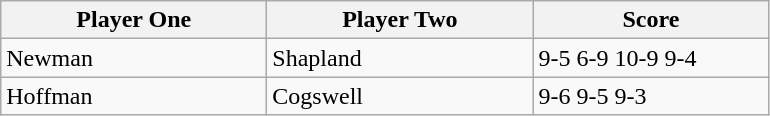<table class="wikitable">
<tr>
<th width=170>Player One</th>
<th width=170>Player Two</th>
<th width=150>Score</th>
</tr>
<tr>
<td> Newman</td>
<td> Shapland</td>
<td>9-5 6-9 10-9 9-4</td>
</tr>
<tr>
<td> Hoffman</td>
<td> Cogswell</td>
<td>9-6 9-5 9-3</td>
</tr>
</table>
